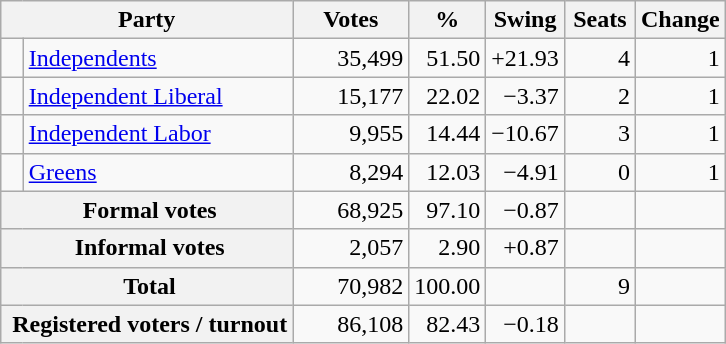<table class="wikitable" style="text-align:right; margin-bottom:0">
<tr>
<th style="width:10px" colspan=3>Party</th>
<th style="width:70px;">Votes</th>
<th style="width:40px;">%</th>
<th style="width:40px;">Swing</th>
<th style="width:40px;">Seats</th>
<th style="width:40px;">Change</th>
</tr>
<tr>
<td> </td>
<td style="text-align:left;" colspan="2"><a href='#'>Independents</a></td>
<td>35,499</td>
<td>51.50</td>
<td>+21.93</td>
<td>4</td>
<td> 1</td>
</tr>
<tr>
<td> </td>
<td style="text-align:left;" colspan="2"><a href='#'>Independent Liberal</a></td>
<td>15,177</td>
<td>22.02</td>
<td>−3.37</td>
<td>2</td>
<td> 1</td>
</tr>
<tr>
<td> </td>
<td style="text-align:left;" colspan="2"><a href='#'>Independent Labor</a></td>
<td>9,955</td>
<td>14.44</td>
<td>−10.67</td>
<td>3</td>
<td> 1</td>
</tr>
<tr>
<td> </td>
<td style="text-align:left;" colspan="2"><a href='#'>Greens</a></td>
<td>8,294</td>
<td>12.03</td>
<td>−4.91</td>
<td>0</td>
<td> 1</td>
</tr>
<tr>
<th colspan="3" rowspan="1"> Formal votes</th>
<td>68,925</td>
<td>97.10</td>
<td>−0.87</td>
<td></td>
<td></td>
</tr>
<tr>
<th colspan="3" rowspan="1"> Informal votes</th>
<td>2,057</td>
<td>2.90</td>
<td>+0.87</td>
<td></td>
<td></td>
</tr>
<tr>
<th colspan="3" rowspan="1"> Total</th>
<td>70,982</td>
<td>100.00</td>
<td></td>
<td>9</td>
<td></td>
</tr>
<tr>
<th colspan="3" rowspan="1"> Registered voters / turnout</th>
<td>86,108</td>
<td>82.43</td>
<td>−0.18</td>
<td></td>
<td></td>
</tr>
</table>
